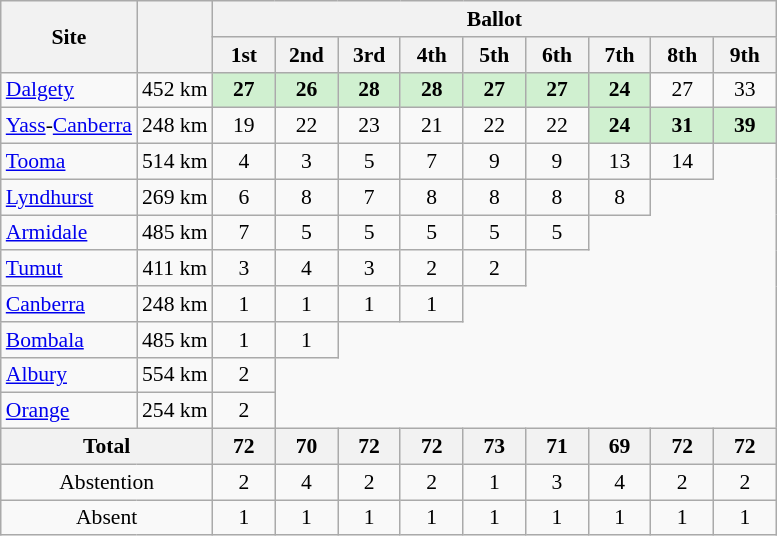<table class="wikitable" style="text-align:center; font-size:90%">
<tr>
<th rowspan=2>Site</th>
<th rowspan=2></th>
<th colspan=9>Ballot</th>
</tr>
<tr>
<th width=35px>1st</th>
<th width=35px>2nd</th>
<th width=35px>3rd</th>
<th width=35px>4th</th>
<th width=35px>5th</th>
<th width=35px>6th</th>
<th width=35px>7th</th>
<th width=35px>8th</th>
<th width=35px>9th</th>
</tr>
<tr>
<td align=left><a href='#'>Dalgety</a></td>
<td>452 km</td>
<td bgcolor=#D0F0D0><strong>27</strong></td>
<td bgcolor=#D0F0D0><strong>26</strong></td>
<td bgcolor=#D0F0D0><strong>28</strong></td>
<td bgcolor=#D0F0D0><strong>28</strong></td>
<td bgcolor=#D0F0D0><strong>27</strong></td>
<td bgcolor=#D0F0D0><strong>27</strong></td>
<td bgcolor=#D0F0D0><strong>24</strong></td>
<td>27</td>
<td>33</td>
</tr>
<tr>
<td align=left><a href='#'>Yass</a>-<a href='#'>Canberra</a></td>
<td>248 km</td>
<td>19</td>
<td>22</td>
<td>23</td>
<td>21</td>
<td>22</td>
<td>22</td>
<td bgcolor=#D0F0D0><strong>24</strong></td>
<td bgcolor=#D0F0D0><strong>31</strong></td>
<td bgcolor=#D0F0D0><strong>39</strong></td>
</tr>
<tr>
<td align=left><a href='#'>Tooma</a></td>
<td>514 km</td>
<td>4</td>
<td>3</td>
<td>5</td>
<td>7</td>
<td>9</td>
<td>9</td>
<td>13</td>
<td>14</td>
</tr>
<tr>
<td align=left><a href='#'>Lyndhurst</a></td>
<td>269 km</td>
<td>6</td>
<td>8</td>
<td>7</td>
<td>8</td>
<td>8</td>
<td>8</td>
<td>8</td>
</tr>
<tr>
<td align=left><a href='#'>Armidale</a></td>
<td>485 km</td>
<td>7</td>
<td>5</td>
<td>5</td>
<td>5</td>
<td>5</td>
<td>5</td>
</tr>
<tr>
<td align=left><a href='#'>Tumut</a></td>
<td>411 km</td>
<td>3</td>
<td>4</td>
<td>3</td>
<td>2</td>
<td>2</td>
</tr>
<tr>
<td align=left><a href='#'>Canberra</a></td>
<td>248 km</td>
<td>1</td>
<td>1</td>
<td>1</td>
<td>1</td>
</tr>
<tr>
<td align=left><a href='#'>Bombala</a></td>
<td>485 km</td>
<td>1</td>
<td>1</td>
</tr>
<tr>
<td align=left><a href='#'>Albury</a></td>
<td>554 km</td>
<td>2</td>
</tr>
<tr>
<td align=left><a href='#'>Orange</a></td>
<td>254 km</td>
<td>2</td>
</tr>
<tr>
<th colspan=2>Total</th>
<th>72</th>
<th>70</th>
<th>72</th>
<th>72</th>
<th>73</th>
<th>71</th>
<th>69</th>
<th>72</th>
<th>72</th>
</tr>
<tr>
<td colspan=2>Abstention</td>
<td>2</td>
<td>4</td>
<td>2</td>
<td>2</td>
<td>1</td>
<td>3</td>
<td>4</td>
<td>2</td>
<td>2</td>
</tr>
<tr>
<td colspan=2>Absent</td>
<td>1</td>
<td>1</td>
<td>1</td>
<td>1</td>
<td>1</td>
<td>1</td>
<td>1</td>
<td>1</td>
<td>1</td>
</tr>
</table>
